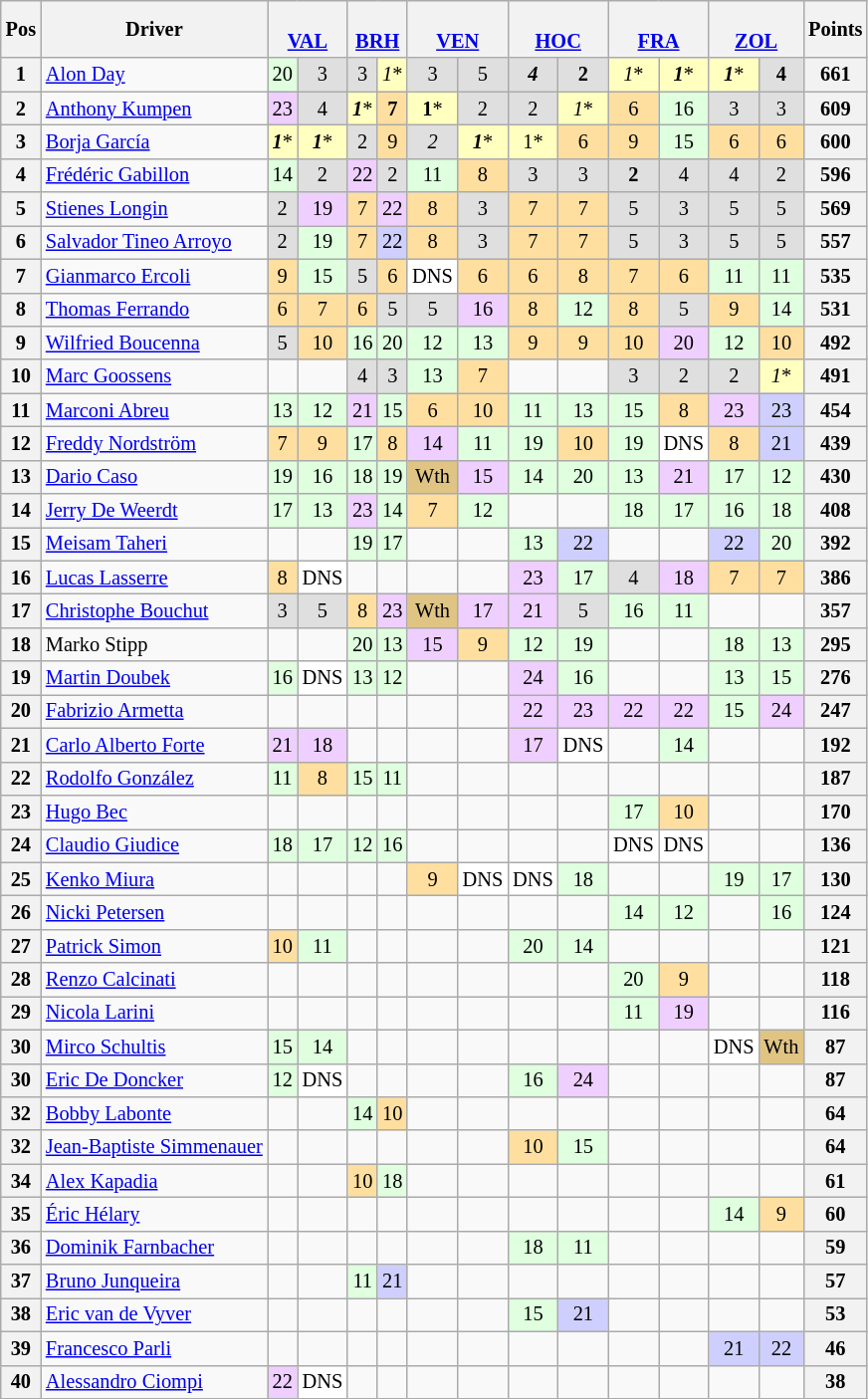<table class="wikitable" style="font-size:85%; text-align:center;">
<tr valign="center">
<th valign="middle">Pos</th>
<th valign="middle">Driver</th>
<th colspan=2><br><a href='#'>VAL</a></th>
<th colspan=2><br><a href='#'>BRH</a></th>
<th colspan=2><br><a href='#'>VEN</a></th>
<th colspan=2><br><a href='#'>HOC</a></th>
<th colspan=2><br><a href='#'>FRA</a></th>
<th colspan=2><br><a href='#'>ZOL</a></th>
<th valign="middle">Points</th>
</tr>
<tr>
<th>1</th>
<td align="left"> <a href='#'>Alon Day</a></td>
<td style="background-color:#DFFFDF">20</td>
<td style="background-color:#DFDFDF">3</td>
<td style="background-color:#DFDFDF">3</td>
<td style="background-color:#FFFFBF"><em>1</em>*</td>
<td style="background-color:#DFDFDF">3</td>
<td style="background-color:#DFDFDF">5</td>
<td style="background-color:#DFDFDF"><strong><em>4</em></strong></td>
<td style="background-color:#DFDFDF"><strong>2</strong></td>
<td style="background-color:#FFFFBF"><em>1</em>*</td>
<td style="background-color:#FFFFBF"><strong><em>1</em></strong>*</td>
<td style="background-color:#FFFFBF"><strong><em>1</em></strong>*</td>
<td style="background-color:#DFDFDF"><strong>4</strong></td>
<th>661</th>
</tr>
<tr>
<th>2</th>
<td align="left"> <a href='#'>Anthony Kumpen</a></td>
<td style="background-color:#EFCFFF">23</td>
<td style="background-color:#DFDFDF">4</td>
<td style="background-color:#FFFFBF"><strong><em>1</em></strong>*</td>
<td style="background-color:#FFDF9F"><strong>7</strong></td>
<td style="background-color:#FFFFBF"><strong>1</strong>*</td>
<td style="background-color:#DFDFDF">2</td>
<td style="background-color:#DFDFDF">2</td>
<td style="background-color:#FFFFBF"><em>1</em>*</td>
<td style="background-color:#FFDF9F">6</td>
<td style="background-color:#DFFFDF">16</td>
<td style="background-color:#DFDFDF">3</td>
<td style="background-color:#DFDFDF">3</td>
<th>609</th>
</tr>
<tr>
<th>3</th>
<td align="left"> <a href='#'>Borja García</a></td>
<td style="background-color:#FFFFBF"><strong><em>1</em></strong>*</td>
<td style="background-color:#FFFFBF"><strong><em>1</em></strong>*</td>
<td style="background-color:#DFDFDF">2</td>
<td style="background-color:#FFDF9F">9</td>
<td style="background-color:#DFDFDF"><em>2</em></td>
<td style="background-color:#FFFFBF"><strong><em>1</em></strong>*</td>
<td style="background-color:#FFFFBF">1*</td>
<td style="background-color:#FFDF9F">6</td>
<td style="background-color:#FFDF9F">9</td>
<td style="background-color:#DFFFDF">15</td>
<td style="background-color:#FFDF9F">6</td>
<td style="background-color:#FFDF9F">6</td>
<th>600</th>
</tr>
<tr>
<th>4</th>
<td align="left"> <a href='#'>Frédéric Gabillon</a></td>
<td style="background-color:#DFFFDF">14</td>
<td style="background-color:#DFDFDF">2</td>
<td style="background-color:#EFCFFF">22</td>
<td style="background-color:#DFDFDF">2</td>
<td style="background-color:#DFFFDF">11</td>
<td style="background-color:#FFDF9F">8</td>
<td style="background-color:#DFDFDF">3</td>
<td style="background-color:#DFDFDF">3</td>
<td style="background-color:#DFDFDF"><strong>2</strong></td>
<td style="background-color:#DFDFDF">4</td>
<td style="background-color:#DFDFDF">4</td>
<td style="background-color:#DFDFDF">2</td>
<th>596</th>
</tr>
<tr>
<th>5</th>
<td align="left"> <a href='#'>Stienes Longin</a></td>
<td style="background-color:#DFDFDF">2</td>
<td style="background-color:#EFCFFF">19</td>
<td style="background-color:#FFDF9F">7</td>
<td style="background-color:#EFCFFF">22</td>
<td style="background-color:#FFDF9F">8</td>
<td style="background-color:#DFDFDF">3</td>
<td style="background-color:#FFDF9F">7</td>
<td style="background-color:#FFDF9F">7</td>
<td style="background-color:#DFDFDF">5</td>
<td style="background-color:#DFDFDF">3</td>
<td style="background-color:#DFDFDF">5</td>
<td style="background-color:#DFDFDF">5</td>
<th>569</th>
</tr>
<tr>
<th>6</th>
<td align="left"> <a href='#'>Salvador Tineo Arroyo</a></td>
<td style="background-color:#DFDFDF">2</td>
<td style="background-color:#DFFFDF">19</td>
<td style="background-color:#FFDF9F">7</td>
<td style="background-color:#CFCFFF">22</td>
<td style="background-color:#FFDF9F">8</td>
<td style="background-color:#DFDFDF">3</td>
<td style="background-color:#FFDF9F">7</td>
<td style="background-color:#FFDF9F">7</td>
<td style="background-color:#DFDFDF">5</td>
<td style="background-color:#DFDFDF">3</td>
<td style="background-color:#DFDFDF">5</td>
<td style="background-color:#DFDFDF">5</td>
<th>557</th>
</tr>
<tr>
<th>7</th>
<td align="left"> <a href='#'>Gianmarco Ercoli</a></td>
<td style="background-color:#FFDF9F">9</td>
<td style="background-color:#DFFFDF">15</td>
<td style="background-color:#DFDFDF">5</td>
<td style="background-color:#FFDF9F">6</td>
<td style="background-color:#FFFFFF">DNS</td>
<td style="background-color:#FFDF9F">6</td>
<td style="background-color:#FFDF9F">6</td>
<td style="background-color:#FFDF9F">8</td>
<td style="background-color:#FFDF9F">7</td>
<td style="background-color:#FFDF9F">6</td>
<td style="background-color:#DFFFDF">11</td>
<td style="background-color:#DFFFDF">11</td>
<th>535</th>
</tr>
<tr>
<th>8</th>
<td align="left"> <a href='#'>Thomas Ferrando</a></td>
<td style="background-color:#FFDF9F">6</td>
<td style="background-color:#FFDF9F">7</td>
<td style="background-color:#FFDF9F">6</td>
<td style="background-color:#DFDFDF">5</td>
<td style="background-color:#DFDFDF">5</td>
<td style="background-color:#EFCFFF">16</td>
<td style="background-color:#FFDF9F">8</td>
<td style="background-color:#DFFFDF">12</td>
<td style="background-color:#FFDF9F">8</td>
<td style="background-color:#DFDFDF">5</td>
<td style="background-color:#FFDF9F">9</td>
<td style="background-color:#DFFFDF">14</td>
<th>531</th>
</tr>
<tr>
<th>9</th>
<td align="left"> <a href='#'>Wilfried Boucenna</a></td>
<td style="background-color:#DFDFDF">5</td>
<td style="background-color:#FFDF9F">10</td>
<td style="background-color:#DFFFDF">16</td>
<td style="background-color:#DFFFDF">20</td>
<td style="background-color:#DFFFDF">12</td>
<td style="background-color:#DFFFDF">13</td>
<td style="background-color:#FFDF9F">9</td>
<td style="background-color:#FFDF9F">9</td>
<td style="background-color:#FFDF9F">10</td>
<td style="background-color:#EFCFFF">20</td>
<td style="background-color:#DFFFDF">12</td>
<td style="background-color:#FFDF9F">10</td>
<th>492</th>
</tr>
<tr>
<th>10</th>
<td align="left"> <a href='#'>Marc Goossens</a></td>
<td></td>
<td></td>
<td style="background-color:#DFDFDF">4</td>
<td style="background-color:#DFDFDF">3</td>
<td style="background-color:#DFFFDF">13</td>
<td style="background-color:#FFDF9F">7</td>
<td></td>
<td></td>
<td style="background-color:#DFDFDF">3</td>
<td style="background-color:#DFDFDF">2</td>
<td style="background-color:#DFDFDF">2</td>
<td style="background-color:#FFFFBF"><em>1</em>*</td>
<th>491</th>
</tr>
<tr>
<th>11</th>
<td align="left"> <a href='#'>Marconi Abreu</a></td>
<td style="background-color:#DFFFDF">13</td>
<td style="background-color:#DFFFDF">12</td>
<td style="background-color:#EFCFFF">21</td>
<td style="background-color:#DFFFDF">15</td>
<td style="background-color:#FFDF9F">6</td>
<td style="background-color:#FFDF9F">10</td>
<td style="background-color:#DFFFDF">11</td>
<td style="background-color:#DFFFDF">13</td>
<td style="background-color:#DFFFDF">15</td>
<td style="background-color:#FFDF9F">8</td>
<td style="background-color:#EFCFFF">23</td>
<td style="background-color:#CFCFFF">23</td>
<th>454</th>
</tr>
<tr>
<th>12</th>
<td align="left"> <a href='#'>Freddy Nordström</a></td>
<td style="background-color:#FFDF9F">7</td>
<td style="background-color:#FFDF9F">9</td>
<td style="background-color:#DFFFDF">17</td>
<td style="background-color:#FFDF9F">8</td>
<td style="background-color:#EFCFFF">14</td>
<td style="background-color:#DFFFDF">11</td>
<td style="background-color:#DFFFDF">19</td>
<td style="background-color:#FFDF9F">10</td>
<td style="background-color:#DFFFDF">19</td>
<td style="background-color:#FFFFFF">DNS</td>
<td style="background-color:#FFDF9F">8</td>
<td style="background-color:#CFCFFF">21</td>
<th>439</th>
</tr>
<tr>
<th>13</th>
<td align="left"> <a href='#'>Dario Caso</a></td>
<td style="background-color:#DFFFDF">19</td>
<td style="background-color:#DFFFDF">16</td>
<td style="background-color:#DFFFDF">18</td>
<td style="background-color:#DFFFDF">19</td>
<td style="background-color:#DFC484">Wth</td>
<td style="background-color:#EFCFFF">15</td>
<td style="background-color:#DFFFDF">14</td>
<td style="background-color:#DFFFDF">20</td>
<td style="background-color:#DFFFDF">13</td>
<td style="background-color:#EFCFFF">21</td>
<td style="background-color:#DFFFDF">17</td>
<td style="background-color:#DFFFDF">12</td>
<th>430</th>
</tr>
<tr>
<th>14</th>
<td align="left"> <a href='#'>Jerry De Weerdt</a></td>
<td style="background-color:#DFFFDF">17</td>
<td style="background-color:#DFFFDF">13</td>
<td style="background-color:#EFCFFF">23</td>
<td style="background-color:#DFFFDF">14</td>
<td style="background-color:#FFDF9F">7</td>
<td style="background-color:#DFFFDF">12</td>
<td></td>
<td></td>
<td style="background-color:#DFFFDF">18</td>
<td style="background-color:#DFFFDF">17</td>
<td style="background-color:#DFFFDF">16</td>
<td style="background-color:#DFFFDF">18</td>
<th>408</th>
</tr>
<tr>
<th>15</th>
<td align="left"> <a href='#'>Meisam Taheri</a></td>
<td></td>
<td></td>
<td style="background-color:#DFFFDF">19</td>
<td style="background-color:#DFFFDF">17</td>
<td></td>
<td></td>
<td style="background-color:#DFFFDF">13</td>
<td style="background-color:#CFCFFF">22</td>
<td></td>
<td></td>
<td style="background-color:#CFCFFF">22</td>
<td style="background-color:#DFFFDF">20</td>
<th>392</th>
</tr>
<tr>
<th>16</th>
<td align="left"> <a href='#'>Lucas Lasserre</a></td>
<td style="background-color:#FFDF9F">8</td>
<td style="background-color:#FFFFFF">DNS</td>
<td></td>
<td></td>
<td></td>
<td></td>
<td style="background-color:#EFCFFF">23</td>
<td style="background-color:#DFFFDF">17</td>
<td style="background-color:#DFDFDF">4</td>
<td style="background-color:#EFCFFF">18</td>
<td style="background-color:#FFDF9F">7</td>
<td style="background-color:#FFDF9F">7</td>
<th>386</th>
</tr>
<tr>
<th>17</th>
<td align="left"> <a href='#'>Christophe Bouchut</a></td>
<td style="background-color:#DFDFDF">3</td>
<td style="background-color:#DFDFDF">5</td>
<td style="background-color:#FFDF9F">8</td>
<td style="background-color:#EFCFFF">23</td>
<td style="background-color:#DFC484">Wth</td>
<td style="background-color:#EFCFFF">17</td>
<td style="background-color:#EFCFFF">21</td>
<td style="background-color:#DFDFDF">5</td>
<td style="background-color:#DFFFDF">16</td>
<td style="background-color:#DFFFDF">11</td>
<td></td>
<td></td>
<th>357</th>
</tr>
<tr>
<th>18</th>
<td align="left"> Marko Stipp</td>
<td></td>
<td></td>
<td style="background-color:#DFFFDF">20</td>
<td style="background-color:#DFFFDF">13</td>
<td style="background-color:#EFCFFF">15</td>
<td style="background-color:#FFDF9F">9</td>
<td style="background-color:#DFFFDF">12</td>
<td style="background-color:#DFFFDF">19</td>
<td></td>
<td></td>
<td style="background-color:#DFFFDF">18</td>
<td style="background-color:#DFFFDF">13</td>
<th>295</th>
</tr>
<tr>
<th>19</th>
<td align="left"> <a href='#'>Martin Doubek</a></td>
<td style="background-color:#DFFFDF">16</td>
<td style="background-color:#FFFFFF">DNS</td>
<td style="background-color:#DFFFDF">13</td>
<td style="background-color:#DFFFDF">12</td>
<td></td>
<td></td>
<td style="background-color:#EFCFFF">24</td>
<td style="background-color:#DFFFDF">16</td>
<td></td>
<td></td>
<td style="background-color:#DFFFDF">13</td>
<td style="background-color:#DFFFDF">15</td>
<th>276</th>
</tr>
<tr>
<th>20</th>
<td align="left"> <a href='#'>Fabrizio Armetta</a></td>
<td></td>
<td></td>
<td></td>
<td></td>
<td></td>
<td></td>
<td style="background-color:#EFCFFF">22</td>
<td style="background-color:#EFCFFF">23</td>
<td style="background-color:#EFCFFF">22</td>
<td style="background-color:#EFCFFF">22</td>
<td style="background-color:#DFFFDF">15</td>
<td style="background-color:#EFCFFF">24</td>
<th>247</th>
</tr>
<tr>
<th>21</th>
<td align="left"> <a href='#'>Carlo Alberto Forte</a></td>
<td style="background-color:#EFCFFF">21</td>
<td style="background-color:#EFCFFF">18</td>
<td></td>
<td></td>
<td></td>
<td></td>
<td style="background-color:#EFCFFF">17</td>
<td style="background-color:#FFFFFF">DNS</td>
<td></td>
<td style="background-color:#DFFFDF">14</td>
<td></td>
<td></td>
<th>192</th>
</tr>
<tr>
<th>22</th>
<td align="left"> <a href='#'>Rodolfo González</a></td>
<td style="background-color:#DFFFDF">11</td>
<td style="background-color:#FFDF9F">8</td>
<td style="background-color:#DFFFDF">15</td>
<td style="background-color:#DFFFDF">11</td>
<td></td>
<td></td>
<td></td>
<td></td>
<td></td>
<td></td>
<td></td>
<td></td>
<th>187</th>
</tr>
<tr>
<th>23</th>
<td align="left"> <a href='#'>Hugo Bec</a></td>
<td></td>
<td></td>
<td></td>
<td></td>
<td></td>
<td></td>
<td></td>
<td></td>
<td style="background-color:#DFFFDF">17</td>
<td style="background-color:#FFDF9F">10</td>
<td></td>
<td></td>
<th>170</th>
</tr>
<tr>
<th>24</th>
<td align="left"> <a href='#'>Claudio Giudice</a></td>
<td style="background-color:#DFFFDF">18</td>
<td style="background-color:#DFFFDF">17</td>
<td style="background-color:#DFFFDF">12</td>
<td style="background-color:#DFFFDF">16</td>
<td></td>
<td></td>
<td></td>
<td></td>
<td style="background-color:#FFFFFF">DNS</td>
<td style="background-color:#FFFFFF">DNS</td>
<td></td>
<td></td>
<th>136</th>
</tr>
<tr>
<th>25</th>
<td align="left"> <a href='#'>Kenko Miura</a></td>
<td></td>
<td></td>
<td></td>
<td></td>
<td style="background-color:#FFDF9F">9</td>
<td style="background-color:#FFFFFF">DNS</td>
<td style="background-color:#FFFFFF">DNS</td>
<td style="background-color:#DFFFDF">18</td>
<td></td>
<td></td>
<td style="background-color:#DFFFDF">19</td>
<td style="background-color:#DFFFDF">17</td>
<th>130</th>
</tr>
<tr>
<th>26</th>
<td align="left"> <a href='#'>Nicki Petersen</a></td>
<td></td>
<td></td>
<td></td>
<td></td>
<td></td>
<td></td>
<td></td>
<td></td>
<td style="background-color:#DFFFDF">14</td>
<td style="background-color:#DFFFDF">12</td>
<td></td>
<td style="background-color:#DFFFDF">16</td>
<th>124</th>
</tr>
<tr>
<th>27</th>
<td align="left"> <a href='#'>Patrick Simon</a></td>
<td style="background-color:#FFDF9F">10</td>
<td style="background-color:#DFFFDF">11</td>
<td></td>
<td></td>
<td></td>
<td></td>
<td style="background-color:#DFFFDF">20</td>
<td style="background-color:#DFFFDF">14</td>
<td></td>
<td></td>
<td></td>
<td></td>
<th>121</th>
</tr>
<tr>
<th>28</th>
<td align="left"> <a href='#'>Renzo Calcinati</a></td>
<td></td>
<td></td>
<td></td>
<td></td>
<td></td>
<td></td>
<td></td>
<td></td>
<td style="background-color:#DFFFDF">20</td>
<td style="background-color:#FFDF9F">9</td>
<td></td>
<td></td>
<th>118</th>
</tr>
<tr>
<th>29</th>
<td align="left"> <a href='#'>Nicola Larini</a></td>
<td></td>
<td></td>
<td></td>
<td></td>
<td></td>
<td></td>
<td></td>
<td></td>
<td style="background-color:#DFFFDF">11</td>
<td style="background-color:#EFCFFF">19</td>
<td></td>
<td></td>
<th>116</th>
</tr>
<tr>
<th>30</th>
<td align="left"> <a href='#'>Mirco Schultis</a></td>
<td style="background-color:#DFFFDF">15</td>
<td style="background-color:#DFFFDF">14</td>
<td></td>
<td></td>
<td></td>
<td></td>
<td></td>
<td></td>
<td></td>
<td></td>
<td style="background-color:#FFFFFF">DNS</td>
<td style="background-color:#DFC484">Wth</td>
<th>87</th>
</tr>
<tr>
<th>30</th>
<td align="left"> <a href='#'>Eric De Doncker</a></td>
<td style="background-color:#DFFFDF">12</td>
<td style="background-color:#FFFFFF">DNS</td>
<td></td>
<td></td>
<td></td>
<td></td>
<td style="background-color:#DFFFDF">16</td>
<td style="background-color:#EFCFFF">24</td>
<td></td>
<td></td>
<td></td>
<td></td>
<th>87</th>
</tr>
<tr>
<th>32</th>
<td align="left"> <a href='#'>Bobby Labonte</a></td>
<td></td>
<td></td>
<td style="background-color:#DFFFDF">14</td>
<td style="background-color:#FFDF9F">10</td>
<td></td>
<td></td>
<td></td>
<td></td>
<td></td>
<td></td>
<td></td>
<td></td>
<th>64</th>
</tr>
<tr>
<th>32</th>
<td align="left"> <a href='#'>Jean-Baptiste Simmenauer</a></td>
<td></td>
<td></td>
<td></td>
<td></td>
<td></td>
<td></td>
<td style="background-color:#FFDF9F">10</td>
<td style="background-color:#DFFFDF">15</td>
<td></td>
<td></td>
<td></td>
<td></td>
<th>64</th>
</tr>
<tr>
<th>34</th>
<td align="left"> <a href='#'>Alex Kapadia</a></td>
<td></td>
<td></td>
<td style="background-color:#FFDF9F">10</td>
<td style="background-color:#DFFFDF">18</td>
<td></td>
<td></td>
<td></td>
<td></td>
<td></td>
<td></td>
<td></td>
<td></td>
<th>61</th>
</tr>
<tr>
<th>35</th>
<td align="left"> <a href='#'>Éric Hélary</a></td>
<td></td>
<td></td>
<td></td>
<td></td>
<td></td>
<td></td>
<td></td>
<td></td>
<td></td>
<td></td>
<td style="background-color:#DFFFDF">14</td>
<td style="background-color:#FFDF9F">9</td>
<th>60</th>
</tr>
<tr>
<th>36</th>
<td align="left"> <a href='#'>Dominik Farnbacher</a></td>
<td></td>
<td></td>
<td></td>
<td></td>
<td></td>
<td></td>
<td style="background-color:#DFFFDF">18</td>
<td style="background-color:#DFFFDF">11</td>
<td></td>
<td></td>
<td></td>
<td></td>
<th>59</th>
</tr>
<tr>
<th>37</th>
<td align="left"> <a href='#'>Bruno Junqueira</a></td>
<td></td>
<td></td>
<td style="background-color:#DFFFDF">11</td>
<td style="background-color:#CFCFFF">21</td>
<td></td>
<td></td>
<td></td>
<td></td>
<td></td>
<td></td>
<td></td>
<td></td>
<th>57</th>
</tr>
<tr>
<th>38</th>
<td align="left"> <a href='#'>Eric van de Vyver</a></td>
<td></td>
<td></td>
<td></td>
<td></td>
<td></td>
<td></td>
<td style="background-color:#DFFFDF">15</td>
<td style="background-color:#CFCFFF">21</td>
<td></td>
<td></td>
<td></td>
<td></td>
<th>53</th>
</tr>
<tr>
<th>39</th>
<td align="left"> <a href='#'>Francesco Parli</a></td>
<td></td>
<td></td>
<td></td>
<td></td>
<td></td>
<td></td>
<td></td>
<td></td>
<td></td>
<td></td>
<td style="background-color:#CFCFFF">21</td>
<td style="background-color:#CFCFFF">22</td>
<th>46</th>
</tr>
<tr>
<th>40</th>
<td align="left"> <a href='#'>Alessandro Ciompi</a></td>
<td style="background-color:#EFCFFF">22</td>
<td style="background-color:#FFFFFF">DNS</td>
<td></td>
<td></td>
<td></td>
<td></td>
<td></td>
<td></td>
<td></td>
<td></td>
<td></td>
<td></td>
<th>38</th>
</tr>
</table>
